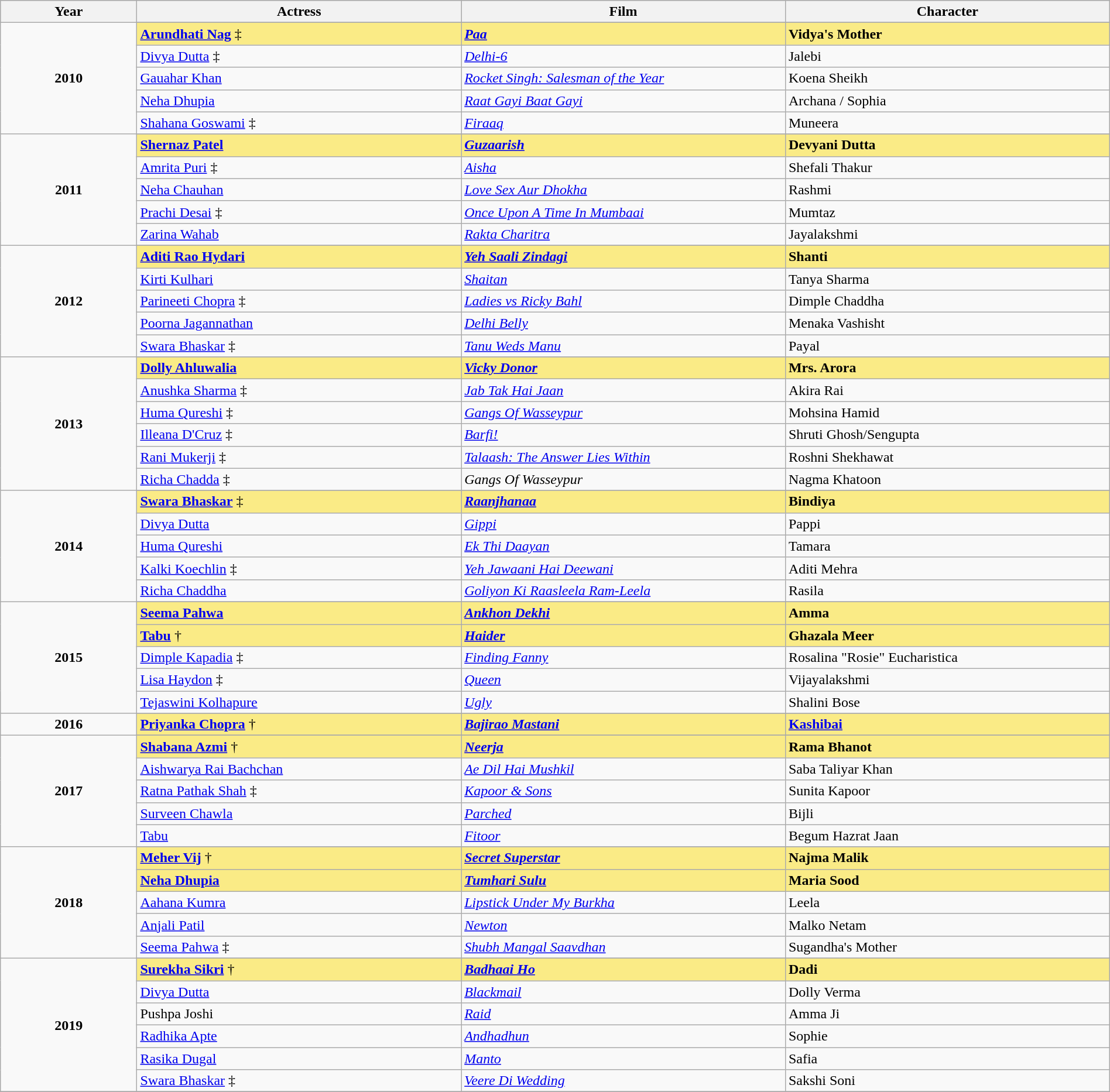<table class="wikitable" style="width:100%">
<tr bgcolor="#bebebe">
<th width="8%">Year</th>
<th width="19%">Actress</th>
<th width="19%">Film</th>
<th width="19%">Character</th>
</tr>
<tr>
<td rowspan=6 style="text-align:center"><strong>2010</strong></td>
</tr>
<tr style="background:#FAEB86;">
<td><strong><a href='#'>Arundhati Nag</a></strong> ‡</td>
<td><strong><em><a href='#'>Paa</a></em></strong></td>
<td><strong>Vidya's Mother</strong></td>
</tr>
<tr>
<td><a href='#'>Divya Dutta</a> ‡</td>
<td><em><a href='#'>Delhi-6</a></em></td>
<td>Jalebi</td>
</tr>
<tr>
<td><a href='#'>Gauahar Khan</a></td>
<td><em><a href='#'>Rocket Singh: Salesman of the Year</a></em></td>
<td>Koena Sheikh</td>
</tr>
<tr>
<td><a href='#'>Neha Dhupia</a></td>
<td><em><a href='#'>Raat Gayi Baat Gayi</a></em></td>
<td>Archana / Sophia</td>
</tr>
<tr>
<td><a href='#'>Shahana Goswami</a> ‡</td>
<td><em><a href='#'>Firaaq</a></em></td>
<td>Muneera</td>
</tr>
<tr>
<td rowspan=6 style="text-align:center"><strong>2011</strong></td>
</tr>
<tr style="background:#FAEB86;">
<td><strong><a href='#'>Shernaz Patel</a></strong></td>
<td><strong><em><a href='#'>Guzaarish</a></em></strong></td>
<td><strong>Devyani Dutta</strong></td>
</tr>
<tr>
<td><a href='#'>Amrita Puri</a> ‡</td>
<td><em><a href='#'>Aisha</a></em></td>
<td>Shefali Thakur</td>
</tr>
<tr>
<td><a href='#'>Neha Chauhan</a></td>
<td><em><a href='#'>Love Sex Aur Dhokha</a></em></td>
<td>Rashmi</td>
</tr>
<tr>
<td><a href='#'>Prachi Desai</a> ‡</td>
<td><em><a href='#'>Once Upon A Time In Mumbaai</a></em></td>
<td>Mumtaz</td>
</tr>
<tr>
<td><a href='#'>Zarina Wahab</a></td>
<td><em><a href='#'>Rakta Charitra</a></em></td>
<td>Jayalakshmi</td>
</tr>
<tr>
<td rowspan=6 style="text-align:center"><strong>2012</strong></td>
</tr>
<tr style="background:#FAEB86;">
<td><strong><a href='#'>Aditi Rao Hydari</a></strong></td>
<td><strong><em><a href='#'>Yeh Saali Zindagi</a></em></strong></td>
<td><strong>Shanti</strong></td>
</tr>
<tr>
<td><a href='#'>Kirti Kulhari</a></td>
<td><em><a href='#'>Shaitan</a></em></td>
<td>Tanya Sharma</td>
</tr>
<tr>
<td><a href='#'>Parineeti Chopra</a> ‡</td>
<td><em><a href='#'>Ladies vs Ricky Bahl</a></em></td>
<td>Dimple Chaddha</td>
</tr>
<tr>
<td><a href='#'>Poorna Jagannathan</a></td>
<td><em><a href='#'>Delhi Belly</a></em></td>
<td>Menaka Vashisht</td>
</tr>
<tr>
<td><a href='#'>Swara Bhaskar</a> ‡</td>
<td><em><a href='#'>Tanu Weds Manu</a></em></td>
<td>Payal</td>
</tr>
<tr>
<td rowspan=7 style="text-align:center"><strong>2013</strong></td>
</tr>
<tr style="background:#FAEB86;">
<td><strong><a href='#'>Dolly Ahluwalia</a></strong></td>
<td><strong><em><a href='#'>Vicky Donor</a></em></strong></td>
<td><strong>Mrs. Arora</strong></td>
</tr>
<tr>
<td><a href='#'>Anushka Sharma</a> ‡</td>
<td><em><a href='#'>Jab Tak Hai Jaan</a></em></td>
<td>Akira Rai</td>
</tr>
<tr>
<td><a href='#'>Huma Qureshi</a> ‡</td>
<td><em><a href='#'>Gangs Of Wasseypur</a></em></td>
<td>Mohsina Hamid</td>
</tr>
<tr>
<td><a href='#'>Illeana D'Cruz</a> ‡</td>
<td><em><a href='#'>Barfi!</a></em></td>
<td>Shruti Ghosh/Sengupta</td>
</tr>
<tr>
<td><a href='#'>Rani Mukerji</a> ‡</td>
<td><em><a href='#'>Talaash: The Answer Lies Within</a></em></td>
<td>Roshni Shekhawat</td>
</tr>
<tr>
<td><a href='#'>Richa Chadda</a> ‡</td>
<td><em>Gangs Of Wasseypur</em></td>
<td>Nagma Khatoon</td>
</tr>
<tr>
<td rowspan=6 style="text-align:center"><strong>2014</strong></td>
</tr>
<tr style="background:#FAEB86;">
<td><strong><a href='#'>Swara Bhaskar</a></strong> ‡</td>
<td><strong><em><a href='#'>Raanjhanaa</a></em></strong></td>
<td><strong>Bindiya</strong></td>
</tr>
<tr>
<td><a href='#'>Divya Dutta</a></td>
<td><em><a href='#'>Gippi</a></em></td>
<td>Pappi</td>
</tr>
<tr>
<td><a href='#'>Huma Qureshi</a></td>
<td><em><a href='#'>Ek Thi Daayan</a></em></td>
<td>Tamara</td>
</tr>
<tr>
<td><a href='#'>Kalki Koechlin</a> ‡</td>
<td><em><a href='#'>Yeh Jawaani Hai Deewani</a></em></td>
<td>Aditi Mehra</td>
</tr>
<tr>
<td><a href='#'>Richa Chaddha</a></td>
<td><em><a href='#'>Goliyon Ki Raasleela Ram-Leela</a></em></td>
<td>Rasila</td>
</tr>
<tr>
<td rowspan=6 style="text-align:center"><strong>2015</strong></td>
</tr>
<tr style="background:#FAEB86;">
<td><strong><a href='#'>Seema Pahwa</a></strong></td>
<td><strong><em><a href='#'>Ankhon Dekhi</a></em></strong></td>
<td><strong>Amma</strong></td>
</tr>
<tr style="background:#FAEB86;">
<td><strong><a href='#'>Tabu</a></strong> †</td>
<td><strong><em><a href='#'>Haider</a></em></strong></td>
<td><strong>Ghazala Meer</strong></td>
</tr>
<tr>
<td><a href='#'>Dimple Kapadia</a> ‡</td>
<td><em><a href='#'>Finding Fanny</a></em></td>
<td>Rosalina "Rosie" Eucharistica</td>
</tr>
<tr>
<td><a href='#'>Lisa Haydon</a> ‡</td>
<td><em><a href='#'>Queen</a></em></td>
<td>Vijayalakshmi</td>
</tr>
<tr>
<td><a href='#'>Tejaswini Kolhapure</a></td>
<td><em><a href='#'>Ugly</a></em></td>
<td>Shalini Bose</td>
</tr>
<tr>
<td rowspan=2 style="text-align:center"><strong>2016</strong></td>
</tr>
<tr style="background:#FAEB86;">
<td><strong><a href='#'>Priyanka Chopra</a></strong> †</td>
<td><strong><em><a href='#'>Bajirao Mastani</a></em></strong></td>
<td><strong><a href='#'>Kashibai</a></strong></td>
</tr>
<tr>
<td rowspan=6 style="text-align:center"><strong>2017</strong></td>
</tr>
<tr style="background:#FAEB86;">
<td><strong><a href='#'>Shabana Azmi</a></strong> †</td>
<td><strong><em><a href='#'>Neerja</a></em></strong></td>
<td><strong>Rama Bhanot</strong></td>
</tr>
<tr>
<td><a href='#'>Aishwarya Rai Bachchan</a></td>
<td><em><a href='#'>Ae Dil Hai Mushkil</a></em></td>
<td>Saba Taliyar Khan</td>
</tr>
<tr>
<td><a href='#'>Ratna Pathak Shah</a> ‡</td>
<td><em><a href='#'>Kapoor & Sons</a></em></td>
<td>Sunita Kapoor</td>
</tr>
<tr>
<td><a href='#'>Surveen Chawla</a></td>
<td><em><a href='#'>Parched</a></em></td>
<td>Bijli</td>
</tr>
<tr>
<td><a href='#'>Tabu</a></td>
<td><em><a href='#'>Fitoor</a></em></td>
<td>Begum Hazrat Jaan</td>
</tr>
<tr>
<td rowspan=6 style="text-align:center"><strong>2018</strong></td>
</tr>
<tr style="background:#FAEB86;">
<td><strong><a href='#'>Meher Vij</a></strong> †</td>
<td><strong><em><a href='#'>Secret Superstar</a></em></strong></td>
<td><strong>Najma Malik</strong></td>
</tr>
<tr style="background:#FAEB86;">
<td><strong><a href='#'>Neha Dhupia</a></strong></td>
<td><strong><em><a href='#'>Tumhari Sulu</a></em></strong></td>
<td><strong>Maria Sood</strong></td>
</tr>
<tr>
<td><a href='#'>Aahana Kumra</a></td>
<td><em><a href='#'>Lipstick Under My Burkha</a></em></td>
<td>Leela</td>
</tr>
<tr>
<td><a href='#'>Anjali Patil</a></td>
<td><em><a href='#'>Newton</a></em></td>
<td>Malko Netam</td>
</tr>
<tr>
<td><a href='#'>Seema Pahwa</a> ‡</td>
<td><em><a href='#'>Shubh Mangal Saavdhan</a></em></td>
<td>Sugandha's Mother</td>
</tr>
<tr>
<td rowspan="7" style="text-align:center"><strong>2019</strong></td>
</tr>
<tr style="background:#FAEB86;">
<td><strong><a href='#'>Surekha Sikri</a></strong> †</td>
<td><strong><em><a href='#'>Badhaai Ho</a></em></strong></td>
<td><strong>Dadi</strong></td>
</tr>
<tr>
<td><a href='#'>Divya Dutta</a></td>
<td><em><a href='#'>Blackmail</a></em></td>
<td>Dolly Verma</td>
</tr>
<tr>
<td>Pushpa Joshi</td>
<td><em><a href='#'>Raid</a></em></td>
<td>Amma Ji</td>
</tr>
<tr>
<td><a href='#'>Radhika Apte</a></td>
<td><em><a href='#'>Andhadhun</a></em></td>
<td>Sophie</td>
</tr>
<tr>
<td><a href='#'>Rasika Dugal</a></td>
<td><em><a href='#'>Manto</a></em></td>
<td>Safia</td>
</tr>
<tr>
<td><a href='#'>Swara Bhaskar</a> ‡</td>
<td><em><a href='#'>Veere Di Wedding</a></em></td>
<td>Sakshi Soni</td>
</tr>
<tr>
</tr>
</table>
